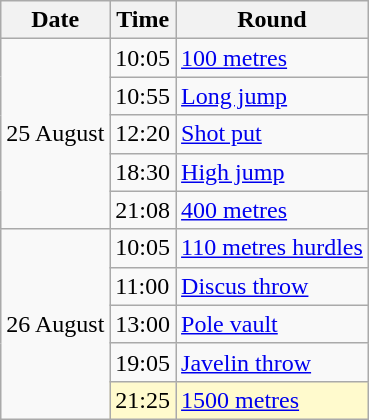<table class="wikitable">
<tr>
<th>Date</th>
<th>Time</th>
<th>Round</th>
</tr>
<tr>
<td rowspan=5>25 August</td>
<td>10:05</td>
<td><a href='#'>100 metres</a></td>
</tr>
<tr>
<td>10:55</td>
<td><a href='#'>Long jump</a></td>
</tr>
<tr>
<td>12:20</td>
<td><a href='#'>Shot put</a></td>
</tr>
<tr>
<td>18:30</td>
<td><a href='#'>High jump</a></td>
</tr>
<tr>
<td>21:08</td>
<td><a href='#'>400 metres</a></td>
</tr>
<tr>
<td rowspan=5>26 August</td>
<td>10:05</td>
<td><a href='#'>110 metres hurdles</a></td>
</tr>
<tr>
<td>11:00</td>
<td><a href='#'>Discus throw</a></td>
</tr>
<tr>
<td>13:00</td>
<td><a href='#'>Pole vault</a></td>
</tr>
<tr>
<td>19:05</td>
<td><a href='#'>Javelin throw</a></td>
</tr>
<tr style=background:lemonchiffon>
<td>21:25</td>
<td><a href='#'>1500 metres</a></td>
</tr>
</table>
